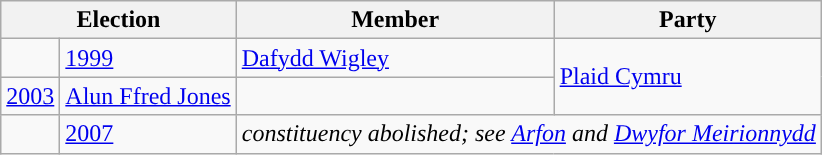<table class="wikitable">
<tr>
<th colspan="2">Election</th>
<th>Member</th>
<th>Party</th>
</tr>
<tr>
<td ! style="background-color: "></td>
<td><a href='#'>1999</a></td>
<td><a href='#'>Dafydd Wigley</a></td>
<td rowspan="2"><a href='#'>Plaid Cymru</a></td>
</tr>
<tr>
<td><a href='#'>2003</a></td>
<td><a href='#'>Alun Ffred Jones</a></td>
</tr>
<tr>
<td></td>
<td><a href='#'>2007</a></td>
<td colspan="2"><em>constituency abolished; see <a href='#'>Arfon</a> and <a href='#'>Dwyfor Meirionnydd</a></em></td>
</tr>
</table>
